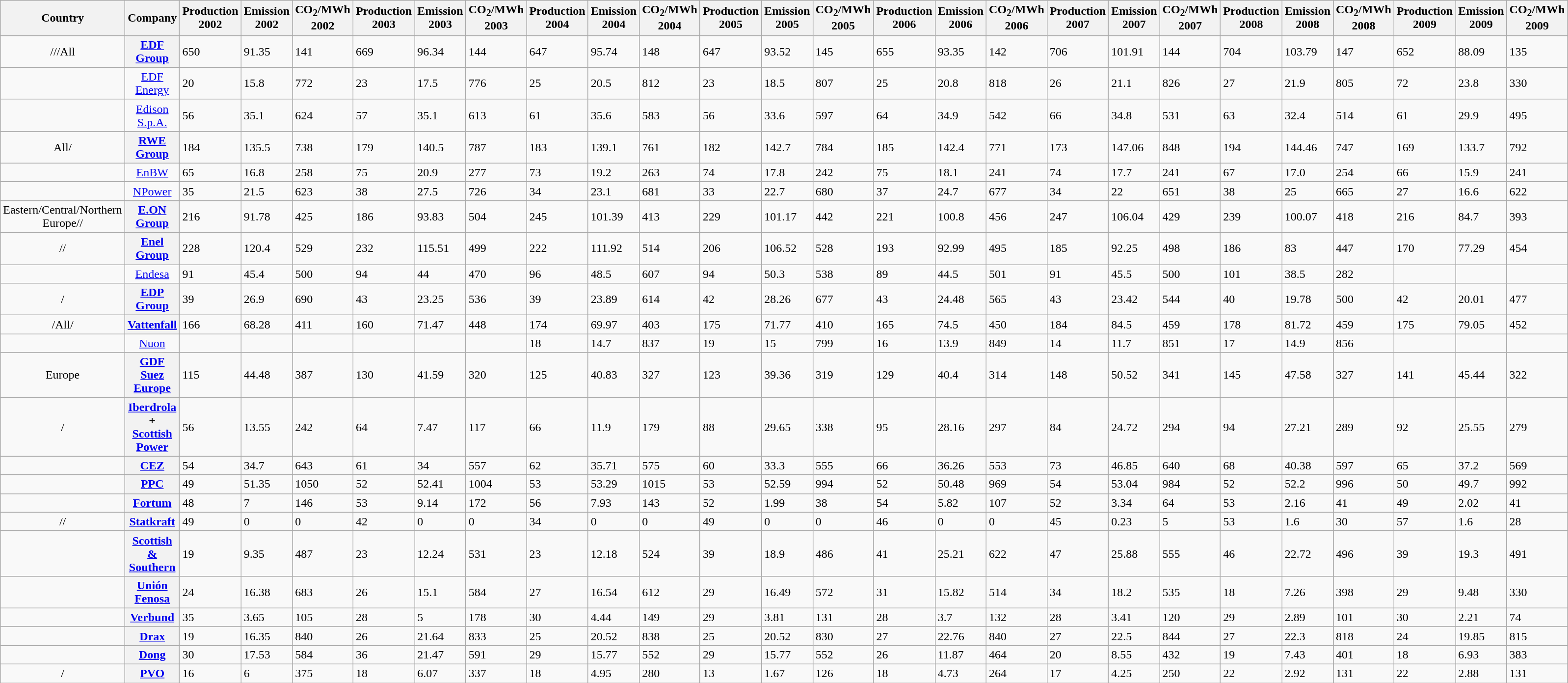<table class="wikitable sortable">
<tr>
<th class="unsortable" align=center>Country</th>
<th class="unsortable" align=center>Company</th>
<th>Production<br>2002</th>
<th>Emission<br>2002</th>
<th>CO<sub>2</sub>/MWh<br>2002</th>
<th>Production<br>2003</th>
<th>Emission<br>2003</th>
<th>CO<sub>2</sub>/MWh<br>2003</th>
<th>Production<br>2004</th>
<th>Emission<br>2004</th>
<th>CO<sub>2</sub>/MWh<br>2004</th>
<th>Production<br>2005</th>
<th>Emission<br>2005</th>
<th>CO<sub>2</sub>/MWh<br>2005</th>
<th>Production<br>2006</th>
<th>Emission<br>2006</th>
<th>CO<sub>2</sub>/MWh<br>2006</th>
<th>Production<br>2007</th>
<th>Emission<br>2007</th>
<th>CO<sub>2</sub>/MWh<br>2007</th>
<th>Production<br>2008</th>
<th>Emission<br>2008</th>
<th>CO<sub>2</sub>/MWh<br>2008</th>
<th>Production<br>2009</th>
<th>Emission<br>2009</th>
<th>CO<sub>2</sub>/MWh<br>2009</th>
</tr>
<tr --->
<td align=center>///All</td>
<th><a href='#'>EDF Group</a></th>
<td>650</td>
<td>91.35</td>
<td>141</td>
<td>669</td>
<td>96.34</td>
<td>144</td>
<td>647</td>
<td>95.74</td>
<td>148</td>
<td>647</td>
<td>93.52</td>
<td>145</td>
<td>655</td>
<td>93.35</td>
<td>142</td>
<td>706</td>
<td>101.91</td>
<td>144</td>
<td>704</td>
<td>103.79</td>
<td>147</td>
<td>652</td>
<td>88.09</td>
<td>135</td>
</tr>
<tr ->
<td align=center></td>
<td align=center><a href='#'>EDF Energy</a></td>
<td>20</td>
<td>15.8</td>
<td>772</td>
<td>23</td>
<td>17.5</td>
<td>776</td>
<td>25</td>
<td>20.5</td>
<td>812</td>
<td>23</td>
<td>18.5</td>
<td>807</td>
<td>25</td>
<td>20.8</td>
<td>818</td>
<td>26</td>
<td>21.1</td>
<td>826</td>
<td>27</td>
<td>21.9</td>
<td>805</td>
<td>72</td>
<td>23.8</td>
<td>330</td>
</tr>
<tr --->
<td align=center></td>
<td align=center><a href='#'>Edison S.p.A.</a></td>
<td>56</td>
<td>35.1</td>
<td>624</td>
<td>57</td>
<td>35.1</td>
<td>613</td>
<td>61</td>
<td>35.6</td>
<td>583</td>
<td>56</td>
<td>33.6</td>
<td>597</td>
<td>64</td>
<td>34.9</td>
<td>542</td>
<td>66</td>
<td>34.8</td>
<td>531</td>
<td>63</td>
<td>32.4</td>
<td>514</td>
<td>61</td>
<td>29.9</td>
<td>495</td>
</tr>
<tr --->
<td align=center>All/</td>
<th><a href='#'>RWE Group</a></th>
<td>184</td>
<td>135.5</td>
<td>738</td>
<td>179</td>
<td>140.5</td>
<td>787</td>
<td>183</td>
<td>139.1</td>
<td>761</td>
<td>182</td>
<td>142.7</td>
<td>784</td>
<td>185</td>
<td>142.4</td>
<td>771</td>
<td>173</td>
<td>147.06</td>
<td>848</td>
<td>194</td>
<td>144.46</td>
<td>747</td>
<td>169</td>
<td>133.7</td>
<td>792</td>
</tr>
<tr -->
<td align=center></td>
<td align=center><a href='#'>EnBW</a></td>
<td>65</td>
<td>16.8</td>
<td>258</td>
<td>75</td>
<td>20.9</td>
<td>277</td>
<td>73</td>
<td>19.2</td>
<td>263</td>
<td>74</td>
<td>17.8</td>
<td>242</td>
<td>75</td>
<td>18.1</td>
<td>241</td>
<td>74</td>
<td>17.7</td>
<td>241</td>
<td>67</td>
<td>17.0</td>
<td>254</td>
<td>66</td>
<td>15.9</td>
<td>241</td>
</tr>
<tr --->
<td align=center></td>
<td align=center><a href='#'>NPower</a></td>
<td>35</td>
<td>21.5</td>
<td>623</td>
<td>38</td>
<td>27.5</td>
<td>726</td>
<td>34</td>
<td>23.1</td>
<td>681</td>
<td>33</td>
<td>22.7</td>
<td>680</td>
<td>37</td>
<td>24.7</td>
<td>677</td>
<td>34</td>
<td>22</td>
<td>651</td>
<td>38</td>
<td>25</td>
<td>665</td>
<td>27</td>
<td>16.6</td>
<td>622</td>
</tr>
<tr>
<td align=center>Eastern/Central/Northern Europe//</td>
<th><a href='#'>E.ON Group</a></th>
<td>216</td>
<td>91.78</td>
<td>425</td>
<td>186</td>
<td>93.83</td>
<td>504</td>
<td>245</td>
<td>101.39</td>
<td>413</td>
<td>229</td>
<td>101.17</td>
<td>442</td>
<td>221</td>
<td>100.8</td>
<td>456</td>
<td>247</td>
<td>106.04</td>
<td>429</td>
<td>239</td>
<td>100.07</td>
<td>418</td>
<td>216</td>
<td>84.7</td>
<td>393</td>
</tr>
<tr --->
<td align=center>//</td>
<th><a href='#'>Enel Group</a></th>
<td>228</td>
<td>120.4</td>
<td>529</td>
<td>232</td>
<td>115.51</td>
<td>499</td>
<td>222</td>
<td>111.92</td>
<td>514</td>
<td>206</td>
<td>106.52</td>
<td>528</td>
<td>193</td>
<td>92.99</td>
<td>495</td>
<td>185</td>
<td>92.25</td>
<td>498</td>
<td>186</td>
<td>83</td>
<td>447</td>
<td>170</td>
<td>77.29</td>
<td>454</td>
</tr>
<tr --->
<td align=center></td>
<td align=center><a href='#'>Endesa</a></td>
<td>91</td>
<td>45.4</td>
<td>500</td>
<td>94</td>
<td>44</td>
<td>470</td>
<td>96</td>
<td>48.5</td>
<td>607</td>
<td>94</td>
<td>50.3</td>
<td>538</td>
<td>89</td>
<td>44.5</td>
<td>501</td>
<td>91</td>
<td>45.5</td>
<td>500</td>
<td>101</td>
<td>38.5</td>
<td>282</td>
<td></td>
<td></td>
<td></td>
</tr>
<tr ->
<td align=center>/</td>
<th><a href='#'>EDP Group</a></th>
<td>39</td>
<td>26.9</td>
<td>690</td>
<td>43</td>
<td>23.25</td>
<td>536</td>
<td>39</td>
<td>23.89</td>
<td>614</td>
<td>42</td>
<td>28.26</td>
<td>677</td>
<td>43</td>
<td>24.48</td>
<td>565</td>
<td>43</td>
<td>23.42</td>
<td>544</td>
<td>40</td>
<td>19.78</td>
<td>500</td>
<td>42</td>
<td>20.01</td>
<td>477</td>
</tr>
<tr --->
<td align=center>/All/</td>
<th><a href='#'>Vattenfall</a></th>
<td>166</td>
<td>68.28</td>
<td>411</td>
<td>160</td>
<td>71.47</td>
<td>448</td>
<td>174</td>
<td>69.97</td>
<td>403</td>
<td>175</td>
<td>71.77</td>
<td>410</td>
<td>165</td>
<td>74.5</td>
<td>450</td>
<td>184</td>
<td>84.5</td>
<td>459</td>
<td>178</td>
<td>81.72</td>
<td>459</td>
<td>175</td>
<td>79.05</td>
<td>452</td>
</tr>
<tr --->
<td align=center></td>
<td align=center><a href='#'>Nuon</a></td>
<td></td>
<td></td>
<td></td>
<td></td>
<td></td>
<td></td>
<td>18</td>
<td>14.7</td>
<td>837</td>
<td>19</td>
<td>15</td>
<td>799</td>
<td>16</td>
<td>13.9</td>
<td>849</td>
<td>14</td>
<td>11.7</td>
<td>851</td>
<td>17</td>
<td>14.9</td>
<td>856</td>
<td></td>
<td></td>
<td></td>
</tr>
<tr --->
<td align=center>Europe</td>
<th><a href='#'>GDF Suez Europe</a></th>
<td>115</td>
<td>44.48</td>
<td>387</td>
<td>130</td>
<td>41.59</td>
<td>320</td>
<td>125</td>
<td>40.83</td>
<td>327</td>
<td>123</td>
<td>39.36</td>
<td>319</td>
<td>129</td>
<td>40.4</td>
<td>314</td>
<td>148</td>
<td>50.52</td>
<td>341</td>
<td>145</td>
<td>47.58</td>
<td>327</td>
<td>141</td>
<td>45.44</td>
<td>322</td>
</tr>
<tr --->
<td align=center>/</td>
<th><a href='#'>Iberdrola</a> + <a href='#'>Scottish Power</a></th>
<td>56</td>
<td>13.55</td>
<td>242</td>
<td>64</td>
<td>7.47</td>
<td>117</td>
<td>66</td>
<td>11.9</td>
<td>179</td>
<td>88</td>
<td>29.65</td>
<td>338</td>
<td>95</td>
<td>28.16</td>
<td>297</td>
<td>84</td>
<td>24.72</td>
<td>294</td>
<td>94</td>
<td>27.21</td>
<td>289</td>
<td>92</td>
<td>25.55</td>
<td>279</td>
</tr>
<tr --->
<td align=center></td>
<th><a href='#'>CEZ</a></th>
<td>54</td>
<td>34.7</td>
<td>643</td>
<td>61</td>
<td>34</td>
<td>557</td>
<td>62</td>
<td>35.71</td>
<td>575</td>
<td>60</td>
<td>33.3</td>
<td>555</td>
<td>66</td>
<td>36.26</td>
<td>553</td>
<td>73</td>
<td>46.85</td>
<td>640</td>
<td>68</td>
<td>40.38</td>
<td>597</td>
<td>65</td>
<td>37.2</td>
<td>569</td>
</tr>
<tr --->
<td align=center></td>
<th><a href='#'>PPC</a></th>
<td>49</td>
<td>51.35</td>
<td>1050</td>
<td>52</td>
<td>52.41</td>
<td>1004</td>
<td>53</td>
<td>53.29</td>
<td>1015</td>
<td>53</td>
<td>52.59</td>
<td>994</td>
<td>52</td>
<td>50.48</td>
<td>969</td>
<td>54</td>
<td>53.04</td>
<td>984</td>
<td>52</td>
<td>52.2</td>
<td>996</td>
<td>50</td>
<td>49.7</td>
<td>992</td>
</tr>
<tr --->
<td align=center></td>
<th><a href='#'>Fortum</a></th>
<td>48</td>
<td>7</td>
<td>146</td>
<td>53</td>
<td>9.14</td>
<td>172</td>
<td>56</td>
<td>7.93</td>
<td>143</td>
<td>52</td>
<td>1.99</td>
<td>38</td>
<td>54</td>
<td>5.82</td>
<td>107</td>
<td>52</td>
<td>3.34</td>
<td>64</td>
<td>53</td>
<td>2.16</td>
<td>41</td>
<td>49</td>
<td>2.02</td>
<td>41</td>
</tr>
<tr --->
<td align=center>//</td>
<th><a href='#'>Statkraft</a></th>
<td>49</td>
<td>0</td>
<td>0</td>
<td>42</td>
<td>0</td>
<td>0</td>
<td>34</td>
<td>0</td>
<td>0</td>
<td>49</td>
<td>0</td>
<td>0</td>
<td>46</td>
<td>0</td>
<td>0</td>
<td>45</td>
<td>0.23</td>
<td>5</td>
<td>53</td>
<td>1.6</td>
<td>30</td>
<td>57</td>
<td>1.6</td>
<td>28</td>
</tr>
<tr --->
<td align=center></td>
<th><a href='#'>Scottish & Southern</a></th>
<td>19</td>
<td>9.35</td>
<td>487</td>
<td>23</td>
<td>12.24</td>
<td>531</td>
<td>23</td>
<td>12.18</td>
<td>524</td>
<td>39</td>
<td>18.9</td>
<td>486</td>
<td>41</td>
<td>25.21</td>
<td>622</td>
<td>47</td>
<td>25.88</td>
<td>555</td>
<td>46</td>
<td>22.72</td>
<td>496</td>
<td>39</td>
<td>19.3</td>
<td>491</td>
</tr>
<tr --->
<td align=center></td>
<th><a href='#'>Unión Fenosa</a></th>
<td>24</td>
<td>16.38</td>
<td>683</td>
<td>26</td>
<td>15.1</td>
<td>584</td>
<td>27</td>
<td>16.54</td>
<td>612</td>
<td>29</td>
<td>16.49</td>
<td>572</td>
<td>31</td>
<td>15.82</td>
<td>514</td>
<td>34</td>
<td>18.2</td>
<td>535</td>
<td>18</td>
<td>7.26</td>
<td>398</td>
<td>29</td>
<td>9.48</td>
<td>330</td>
</tr>
<tr --->
<td align=center></td>
<th><a href='#'>Verbund</a></th>
<td>35</td>
<td>3.65</td>
<td>105</td>
<td>28</td>
<td>5</td>
<td>178</td>
<td>30</td>
<td>4.44</td>
<td>149</td>
<td>29</td>
<td>3.81</td>
<td>131</td>
<td>28</td>
<td>3.7</td>
<td>132</td>
<td>28</td>
<td>3.41</td>
<td>120</td>
<td>29</td>
<td>2.89</td>
<td>101</td>
<td>30</td>
<td>2.21</td>
<td>74</td>
</tr>
<tr --->
<td align=center></td>
<th><a href='#'>Drax</a></th>
<td>19</td>
<td>16.35</td>
<td>840</td>
<td>26</td>
<td>21.64</td>
<td>833</td>
<td>25</td>
<td>20.52</td>
<td>838</td>
<td>25</td>
<td>20.52</td>
<td>830</td>
<td>27</td>
<td>22.76</td>
<td>840</td>
<td>27</td>
<td>22.5</td>
<td>844</td>
<td>27</td>
<td>22.3</td>
<td>818</td>
<td>24</td>
<td>19.85</td>
<td>815</td>
</tr>
<tr --->
<td align=center></td>
<th><a href='#'>Dong</a></th>
<td>30</td>
<td>17.53</td>
<td>584</td>
<td>36</td>
<td>21.47</td>
<td>591</td>
<td>29</td>
<td>15.77</td>
<td>552</td>
<td>29</td>
<td>15.77</td>
<td>552</td>
<td>26</td>
<td>11.87</td>
<td>464</td>
<td>20</td>
<td>8.55</td>
<td>432</td>
<td>19</td>
<td>7.43</td>
<td>401</td>
<td>18</td>
<td>6.93</td>
<td>383</td>
</tr>
<tr --->
<td align=center>/</td>
<th><a href='#'>PVO</a></th>
<td>16</td>
<td>6</td>
<td>375</td>
<td>18</td>
<td>6.07</td>
<td>337</td>
<td>18</td>
<td>4.95</td>
<td>280</td>
<td>13</td>
<td>1.67</td>
<td>126</td>
<td>18</td>
<td>4.73</td>
<td>264</td>
<td>17</td>
<td>4.25</td>
<td>250</td>
<td>22</td>
<td>2.92</td>
<td>131</td>
<td>22</td>
<td>2.88</td>
<td>131</td>
</tr>
</table>
